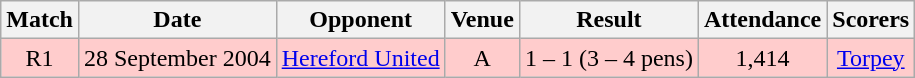<table class="wikitable" style="font-size:100%; text-align:center">
<tr>
<th>Match</th>
<th>Date</th>
<th>Opponent</th>
<th>Venue</th>
<th>Result</th>
<th>Attendance</th>
<th>Scorers</th>
</tr>
<tr style="background: #FFCCCC;">
<td>R1</td>
<td>28 September 2004</td>
<td><a href='#'>Hereford United</a></td>
<td>A</td>
<td>1 – 1 (3 – 4 pens)</td>
<td>1,414</td>
<td><a href='#'>Torpey</a></td>
</tr>
</table>
